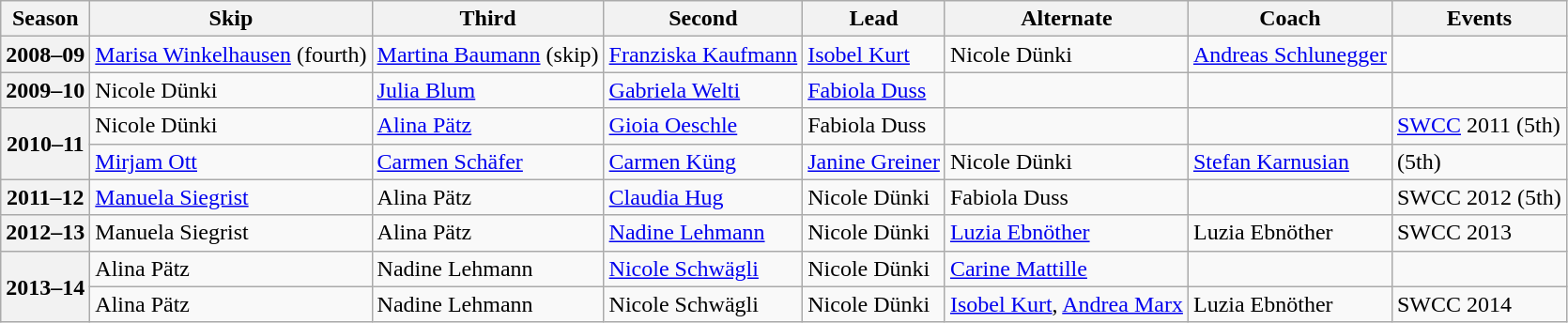<table class="wikitable">
<tr>
<th scope="col">Season</th>
<th scope="col">Skip</th>
<th scope="col">Third</th>
<th scope="col">Second</th>
<th scope="col">Lead</th>
<th scope="col">Alternate</th>
<th scope="col">Coach</th>
<th scope="col">Events</th>
</tr>
<tr>
<th scope="row">2008–09</th>
<td><a href='#'>Marisa Winkelhausen</a> (fourth)</td>
<td><a href='#'>Martina Baumann</a> (skip)</td>
<td><a href='#'>Franziska Kaufmann</a></td>
<td><a href='#'>Isobel Kurt</a></td>
<td>Nicole Dünki</td>
<td><a href='#'>Andreas Schlunegger</a></td>
<td> </td>
</tr>
<tr>
<th scope="row">2009–10</th>
<td>Nicole Dünki</td>
<td><a href='#'>Julia Blum</a></td>
<td><a href='#'>Gabriela Welti</a></td>
<td><a href='#'>Fabiola Duss</a></td>
<td></td>
<td></td>
<td></td>
</tr>
<tr>
<th scope="row" rowspan=2>2010–11</th>
<td>Nicole Dünki</td>
<td><a href='#'>Alina Pätz</a></td>
<td><a href='#'>Gioia Oeschle</a></td>
<td>Fabiola Duss</td>
<td></td>
<td></td>
<td><a href='#'>SWCC</a> 2011 (5th)</td>
</tr>
<tr>
<td><a href='#'>Mirjam Ott</a></td>
<td><a href='#'>Carmen Schäfer</a></td>
<td><a href='#'>Carmen Küng</a></td>
<td><a href='#'>Janine Greiner</a></td>
<td>Nicole Dünki</td>
<td><a href='#'>Stefan Karnusian</a></td>
<td> (5th)</td>
</tr>
<tr>
<th scope="row">2011–12</th>
<td><a href='#'>Manuela Siegrist</a></td>
<td>Alina Pätz</td>
<td><a href='#'>Claudia Hug</a></td>
<td>Nicole Dünki</td>
<td>Fabiola Duss</td>
<td></td>
<td>SWCC 2012 (5th)</td>
</tr>
<tr>
<th scope="row">2012–13</th>
<td>Manuela Siegrist</td>
<td>Alina Pätz</td>
<td><a href='#'>Nadine Lehmann</a></td>
<td>Nicole Dünki</td>
<td><a href='#'>Luzia Ebnöther</a></td>
<td>Luzia Ebnöther</td>
<td>SWCC 2013 </td>
</tr>
<tr>
<th scope="row" rowspan=2>2013–14</th>
<td>Alina Pätz</td>
<td>Nadine Lehmann</td>
<td><a href='#'>Nicole Schwägli</a></td>
<td>Nicole Dünki</td>
<td><a href='#'>Carine Mattille</a></td>
<td></td>
<td></td>
</tr>
<tr>
<td>Alina Pätz</td>
<td>Nadine Lehmann</td>
<td>Nicole Schwägli</td>
<td>Nicole Dünki</td>
<td><a href='#'>Isobel Kurt</a>, <a href='#'>Andrea Marx</a></td>
<td>Luzia Ebnöther</td>
<td>SWCC 2014 </td>
</tr>
</table>
